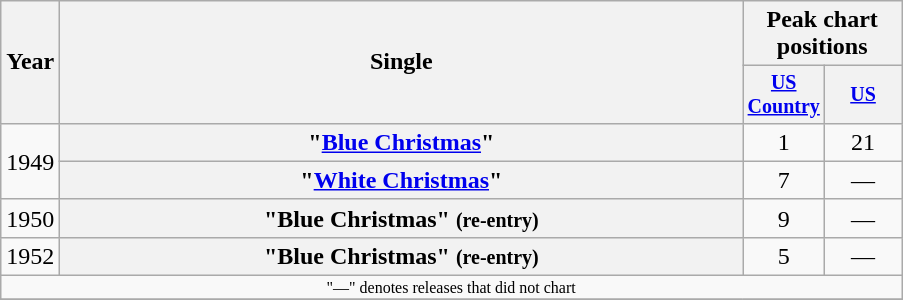<table class="wikitable plainrowheaders" style="text-align:center;">
<tr>
<th rowspan="2">Year</th>
<th rowspan="2" style="width:28em;">Single</th>
<th colspan="2">Peak chart<br>positions</th>
</tr>
<tr style="font-size:smaller;">
<th width="45"><a href='#'>US Country</a></th>
<th width="45"><a href='#'>US</a></th>
</tr>
<tr>
<td rowspan="2">1949</td>
<th scope="row">"<a href='#'>Blue Christmas</a>"</th>
<td>1</td>
<td>21</td>
</tr>
<tr>
<th scope="row">"<a href='#'>White Christmas</a>"</th>
<td>7</td>
<td>—</td>
</tr>
<tr>
<td>1950</td>
<th scope="row">"Blue Christmas" <small>(re-entry)</small></th>
<td>9</td>
<td>—</td>
</tr>
<tr>
<td>1952</td>
<th scope="row">"Blue Christmas" <small>(re-entry)</small></th>
<td>5</td>
<td>—</td>
</tr>
<tr>
<td colspan="4" style="font-size:8pt">"—" denotes releases that did not chart</td>
</tr>
<tr>
</tr>
</table>
